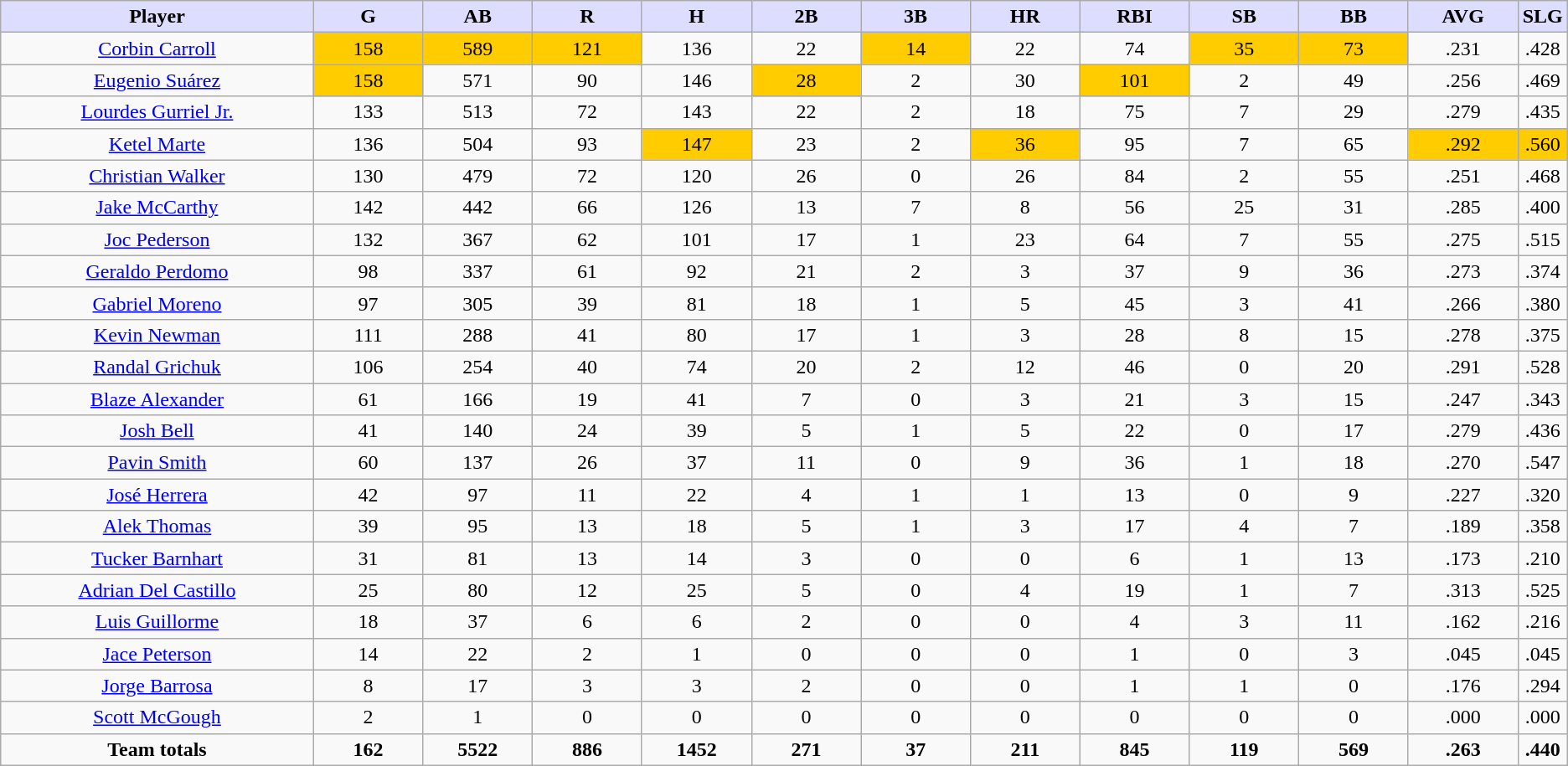<table class="wikitable" style="text-align:center;">
<tr>
<th style="background:#ddf;width:20%;"><strong>Player</strong></th>
<th style="background:#ddf;width:7%;"><strong>G</strong></th>
<th style="background:#ddf;width:7%;"><strong>AB</strong></th>
<th style="background:#ddf;width:7%;"><strong>R</strong></th>
<th style="background:#ddf;width:7%;"><strong>H</strong></th>
<th style="background:#ddf;width:7%;"><strong>2B</strong></th>
<th style="background:#ddf;width:7%;"><strong>3B</strong></th>
<th style="background:#ddf;width:7%;"><strong>HR</strong></th>
<th style="background:#ddf;width:7%;"><strong>RBI</strong></th>
<th style="background:#ddf;width:7%;"><strong>SB</strong></th>
<th style="background:#ddf;width:7%;"><strong>BB</strong></th>
<th style="background:#ddf;width:7%;"><strong>AVG</strong></th>
<th style="background:#ddf;width:7%;"><strong>SLG</strong></th>
</tr>
<tr>
<td><a href='#'>Corbin Carroll</a></td>
<td bgcolor=#ffcc00>158</td>
<td bgcolor=#ffcc00>589</td>
<td bgcolor=#ffcc00>121</td>
<td>136</td>
<td>22</td>
<td bgcolor=#ffcc00>14</td>
<td>22</td>
<td>74</td>
<td bgcolor=#ffcc00>35</td>
<td bgcolor=#ffcc00>73</td>
<td>.231</td>
<td>.428</td>
</tr>
<tr>
<td><a href='#'>Eugenio Suárez</a></td>
<td bgcolor=#ffcc00>158</td>
<td>571</td>
<td>90</td>
<td>146</td>
<td bgcolor=#ffcc00>28</td>
<td>2</td>
<td>30</td>
<td bgcolor=#ffcc00>101</td>
<td>2</td>
<td>49</td>
<td>.256</td>
<td>.469</td>
</tr>
<tr>
<td><a href='#'>Lourdes Gurriel Jr.</a></td>
<td>133</td>
<td>513</td>
<td>72</td>
<td>143</td>
<td>22</td>
<td>2</td>
<td>18</td>
<td>75</td>
<td>7</td>
<td>29</td>
<td>.279</td>
<td>.435</td>
</tr>
<tr>
<td><a href='#'>Ketel Marte</a></td>
<td>136</td>
<td>504</td>
<td>93</td>
<td bgcolor=#ffcc00>147</td>
<td>23</td>
<td>2</td>
<td bgcolor=#ffcc00>36</td>
<td>95</td>
<td>7</td>
<td>65</td>
<td bgcolor=#ffcc00>.292</td>
<td bgcolor=#ffcc00>.560</td>
</tr>
<tr>
<td><a href='#'>Christian Walker</a></td>
<td>130</td>
<td>479</td>
<td>72</td>
<td>120</td>
<td>26</td>
<td>0</td>
<td>26</td>
<td>84</td>
<td>2</td>
<td>55</td>
<td>.251</td>
<td>.468</td>
</tr>
<tr>
<td><a href='#'>Jake McCarthy</a></td>
<td>142</td>
<td>442</td>
<td>66</td>
<td>126</td>
<td>13</td>
<td>7</td>
<td>8</td>
<td>56</td>
<td>25</td>
<td>31</td>
<td>.285</td>
<td>.400</td>
</tr>
<tr>
<td><a href='#'>Joc Pederson</a></td>
<td>132</td>
<td>367</td>
<td>62</td>
<td>101</td>
<td>17</td>
<td>1</td>
<td>23</td>
<td>64</td>
<td>7</td>
<td>55</td>
<td>.275</td>
<td>.515</td>
</tr>
<tr>
<td><a href='#'>Geraldo Perdomo</a></td>
<td>98</td>
<td>337</td>
<td>61</td>
<td>92</td>
<td>21</td>
<td>2</td>
<td>3</td>
<td>37</td>
<td>9</td>
<td>36</td>
<td>.273</td>
<td>.374</td>
</tr>
<tr>
<td><a href='#'>Gabriel Moreno</a></td>
<td>97</td>
<td>305</td>
<td>39</td>
<td>81</td>
<td>18</td>
<td>1</td>
<td>5</td>
<td>45</td>
<td>3</td>
<td>41</td>
<td>.266</td>
<td>.380</td>
</tr>
<tr>
<td><a href='#'>Kevin Newman</a></td>
<td>111</td>
<td>288</td>
<td>41</td>
<td>80</td>
<td>17</td>
<td>1</td>
<td>3</td>
<td>28</td>
<td>8</td>
<td>15</td>
<td>.278</td>
<td>.375</td>
</tr>
<tr>
<td><a href='#'>Randal Grichuk</a></td>
<td>106</td>
<td>254</td>
<td>40</td>
<td>74</td>
<td>20</td>
<td>2</td>
<td>12</td>
<td>46</td>
<td>0</td>
<td>20</td>
<td>.291</td>
<td>.528</td>
</tr>
<tr>
<td><a href='#'>Blaze Alexander</a></td>
<td>61</td>
<td>166</td>
<td>19</td>
<td>41</td>
<td>7</td>
<td>0</td>
<td>3</td>
<td>21</td>
<td>3</td>
<td>15</td>
<td>.247</td>
<td>.343</td>
</tr>
<tr>
<td><a href='#'>Josh Bell</a></td>
<td>41</td>
<td>140</td>
<td>24</td>
<td>39</td>
<td>5</td>
<td>1</td>
<td>5</td>
<td>22</td>
<td>0</td>
<td>17</td>
<td>.279</td>
<td>.436</td>
</tr>
<tr>
<td><a href='#'>Pavin Smith</a></td>
<td>60</td>
<td>137</td>
<td>26</td>
<td>37</td>
<td>11</td>
<td>0</td>
<td>9</td>
<td>36</td>
<td>1</td>
<td>18</td>
<td>.270</td>
<td>.547</td>
</tr>
<tr>
<td><a href='#'>José Herrera</a></td>
<td>42</td>
<td>97</td>
<td>11</td>
<td>22</td>
<td>4</td>
<td>1</td>
<td>1</td>
<td>13</td>
<td>0</td>
<td>9</td>
<td>.227</td>
<td>.320</td>
</tr>
<tr>
<td><a href='#'>Alek Thomas</a></td>
<td>39</td>
<td>95</td>
<td>13</td>
<td>18</td>
<td>5</td>
<td>1</td>
<td>3</td>
<td>17</td>
<td>4</td>
<td>7</td>
<td>.189</td>
<td>.358</td>
</tr>
<tr>
<td><a href='#'>Tucker Barnhart</a></td>
<td>31</td>
<td>81</td>
<td>13</td>
<td>14</td>
<td>3</td>
<td>0</td>
<td>0</td>
<td>6</td>
<td>1</td>
<td>13</td>
<td>.173</td>
<td>.210</td>
</tr>
<tr>
<td><a href='#'>Adrian Del Castillo</a></td>
<td>25</td>
<td>80</td>
<td>12</td>
<td>25</td>
<td>5</td>
<td>0</td>
<td>4</td>
<td>19</td>
<td>1</td>
<td>7</td>
<td>.313</td>
<td>.525</td>
</tr>
<tr>
<td><a href='#'>Luis Guillorme</a></td>
<td>18</td>
<td>37</td>
<td>6</td>
<td>6</td>
<td>2</td>
<td>0</td>
<td>0</td>
<td>4</td>
<td>3</td>
<td>11</td>
<td>.162</td>
<td>.216</td>
</tr>
<tr>
<td><a href='#'>Jace Peterson</a></td>
<td>14</td>
<td>22</td>
<td>2</td>
<td>1</td>
<td>0</td>
<td>0</td>
<td>0</td>
<td>1</td>
<td>0</td>
<td>3</td>
<td>.045</td>
<td>.045</td>
</tr>
<tr>
<td><a href='#'>Jorge Barrosa</a></td>
<td>8</td>
<td>17</td>
<td>3</td>
<td>3</td>
<td>2</td>
<td>0</td>
<td>0</td>
<td>1</td>
<td>1</td>
<td>0</td>
<td>.176</td>
<td>.294</td>
</tr>
<tr>
<td><a href='#'>Scott McGough</a></td>
<td>2</td>
<td>1</td>
<td>0</td>
<td>0</td>
<td>0</td>
<td>0</td>
<td>0</td>
<td>0</td>
<td>0</td>
<td>0</td>
<td>.000</td>
<td>.000</td>
</tr>
<tr>
<td><strong>Team totals</strong></td>
<td><strong>162</strong></td>
<td><strong>5522</strong></td>
<td><strong>886</strong></td>
<td><strong>1452</strong></td>
<td><strong>271</strong></td>
<td><strong>37</strong></td>
<td><strong>211</strong></td>
<td><strong>845</strong></td>
<td><strong>119</strong></td>
<td><strong>569</strong></td>
<td><strong>.263</strong></td>
<td><strong>.440</strong></td>
</tr>
</table>
